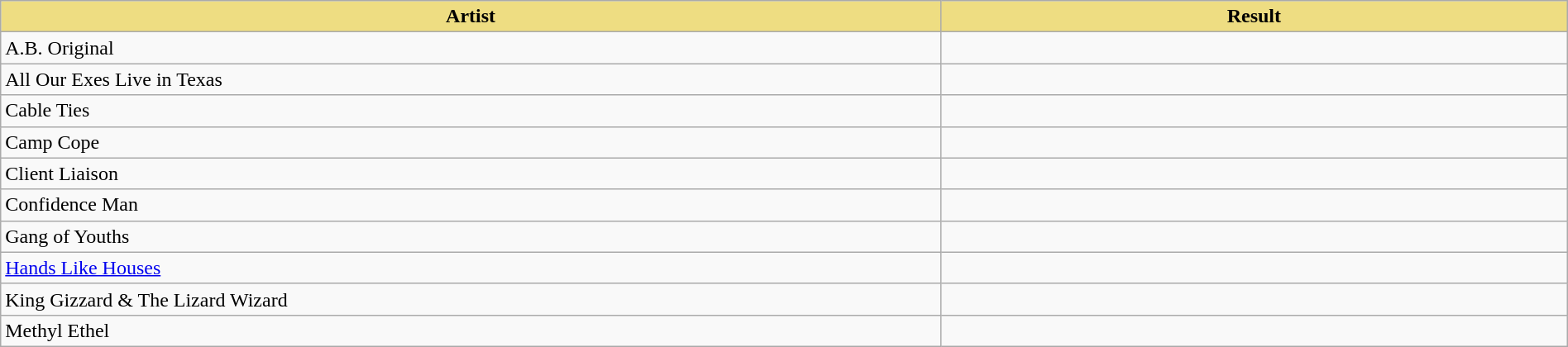<table class="wikitable" width=100%>
<tr>
<th style="width:15%;background:#EEDD82;">Artist</th>
<th style="width:10%;background:#EEDD82;">Result</th>
</tr>
<tr>
<td>A.B. Original</td>
<td></td>
</tr>
<tr>
<td>All Our Exes Live in Texas</td>
<td></td>
</tr>
<tr>
<td>Cable Ties</td>
<td></td>
</tr>
<tr>
<td>Camp Cope</td>
<td></td>
</tr>
<tr>
<td>Client Liaison</td>
<td></td>
</tr>
<tr>
<td>Confidence Man</td>
<td></td>
</tr>
<tr>
<td>Gang of Youths</td>
<td></td>
</tr>
<tr>
<td><a href='#'>Hands Like Houses</a></td>
<td></td>
</tr>
<tr>
<td>King Gizzard & The Lizard Wizard</td>
<td></td>
</tr>
<tr>
<td>Methyl Ethel</td>
<td></td>
</tr>
</table>
